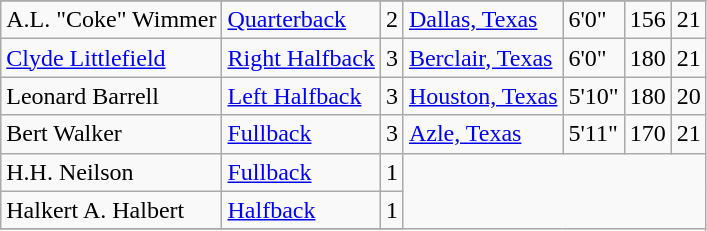<table class="wikitable">
<tr>
</tr>
<tr>
<td>A.L. "Coke" Wimmer</td>
<td><a href='#'>Quarterback</a></td>
<td>2</td>
<td><a href='#'>Dallas, Texas</a></td>
<td>6'0"</td>
<td>156</td>
<td>21</td>
</tr>
<tr>
<td><a href='#'>Clyde Littlefield</a></td>
<td><a href='#'>Right Halfback</a></td>
<td>3</td>
<td><a href='#'>Berclair, Texas</a></td>
<td>6'0"</td>
<td>180</td>
<td>21</td>
</tr>
<tr>
<td>Leonard Barrell</td>
<td><a href='#'>Left Halfback</a></td>
<td>3</td>
<td><a href='#'>Houston, Texas</a></td>
<td>5'10"</td>
<td>180</td>
<td>20</td>
</tr>
<tr>
<td>Bert Walker</td>
<td><a href='#'>Fullback</a></td>
<td>3</td>
<td><a href='#'>Azle, Texas</a></td>
<td>5'11"</td>
<td>170</td>
<td>21</td>
</tr>
<tr>
<td>H.H. Neilson</td>
<td><a href='#'>Fullback</a></td>
<td>1</td>
</tr>
<tr>
<td>Halkert A. Halbert</td>
<td><a href='#'>Halfback</a></td>
<td>1</td>
</tr>
<tr>
</tr>
</table>
